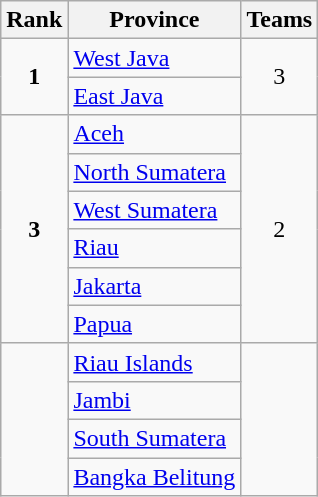<table class="wikitable">
<tr>
<th>Rank</th>
<th>Province</th>
<th>Teams</th>
</tr>
<tr>
<td align=center rowspan=2><strong>1</strong></td>
<td><a href='#'>West Java</a></td>
<td align=center rowspan=2>3</td>
</tr>
<tr>
<td><a href='#'>East Java</a></td>
</tr>
<tr>
<td align=center rowspan=6><strong>3</strong></td>
<td><a href='#'>Aceh</a></td>
<td align=center rowspan=6>2</td>
</tr>
<tr>
<td><a href='#'>North Sumatera</a></td>
</tr>
<tr>
<td><a href='#'>West Sumatera</a></td>
</tr>
<tr>
<td><a href='#'>Riau</a></td>
</tr>
<tr>
<td><a href='#'>Jakarta</a></td>
</tr>
<tr>
<td><a href='#'>Papua</a></td>
</tr>
<tr>
<td align=center rowspan=4></td>
<td><a href='#'>Riau Islands</a></td>
<td align=center rowspan=4></td>
</tr>
<tr>
<td><a href='#'>Jambi</a></td>
</tr>
<tr>
<td><a href='#'>South Sumatera</a></td>
</tr>
<tr>
<td><a href='#'>Bangka Belitung</a></td>
</tr>
</table>
